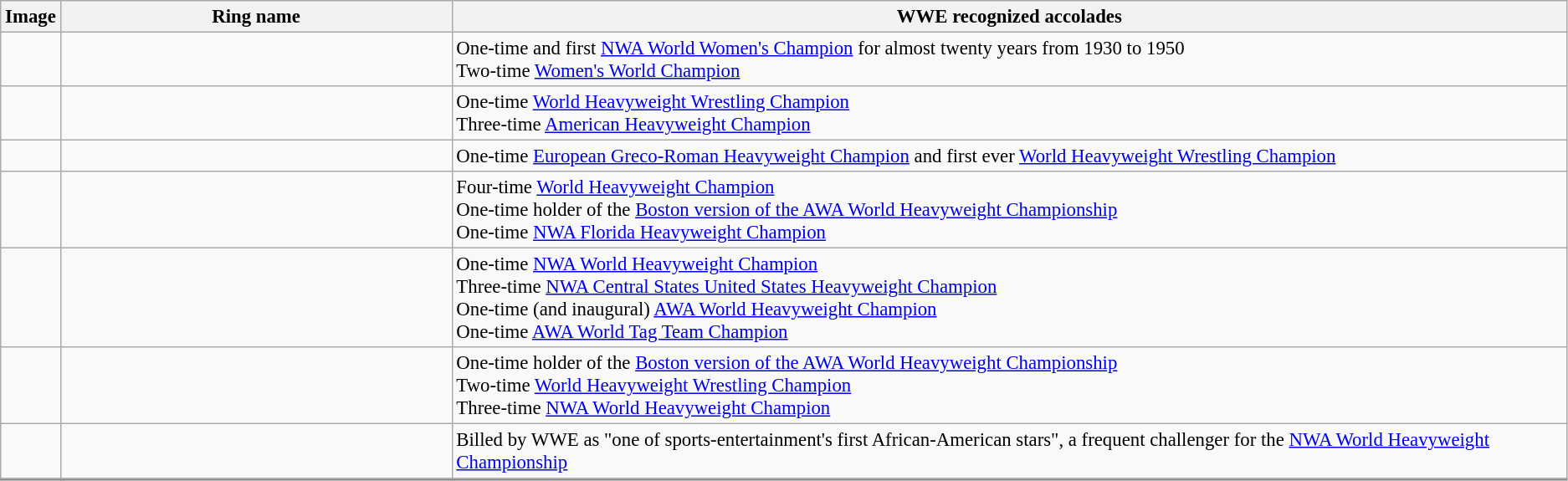<table class="wikitable sortable" style="font-size: 95%">
<tr>
<th class="unsortable">Image</th>
<th style="width:25%;">Ring name<br></th>
<th class="unsortable">WWE recognized accolades</th>
</tr>
<tr>
<td></td>
<td></td>
<td>One-time and first <a href='#'>NWA World Women's Champion</a> for almost twenty years from 1930 to 1950<br>Two-time <a href='#'>Women's World Champion</a></td>
</tr>
<tr>
<td></td>
<td></td>
<td>One-time <a href='#'>World Heavyweight Wrestling Champion</a><br>Three-time <a href='#'>American Heavyweight Champion</a></td>
</tr>
<tr>
<td></td>
<td><br></td>
<td>One-time <a href='#'>European Greco-Roman Heavyweight Champion</a> and first ever <a href='#'>World Heavyweight Wrestling Champion</a></td>
</tr>
<tr>
<td></td>
<td><br></td>
<td>Four-time <a href='#'>World Heavyweight Champion</a><br>One-time holder of the <a href='#'>Boston version of the AWA World Heavyweight Championship</a><br>One-time <a href='#'>NWA Florida Heavyweight Champion</a></td>
</tr>
<tr>
<td></td>
<td></td>
<td>One-time <a href='#'>NWA World Heavyweight Champion</a><br>Three-time <a href='#'>NWA Central States United States Heavyweight Champion</a><br>One-time (and inaugural) <a href='#'>AWA World Heavyweight Champion</a><br>One-time <a href='#'>AWA World Tag Team Champion</a></td>
</tr>
<tr>
<td></td>
<td><br></td>
<td>One-time holder of the <a href='#'>Boston version of the AWA World Heavyweight Championship</a><br>Two-time <a href='#'>World Heavyweight Wrestling Champion</a><br>Three-time <a href='#'>NWA World Heavyweight Champion</a></td>
</tr>
<tr>
<td></td>
<td></td>
<td>Billed by WWE as "one of sports-entertainment's first African-American stars", a frequent challenger for the <a href='#'>NWA World Heavyweight Championship</a></td>
</tr>
<tr style="border-top:2px solid gray;">
</tr>
</table>
